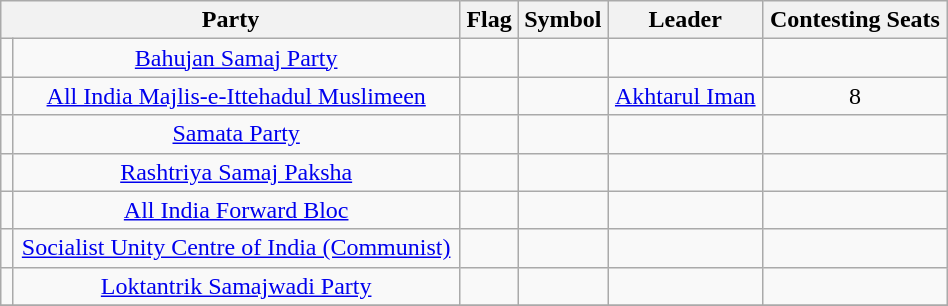<table class="wikitable" width=50%; style="text-align:center">
<tr>
<th colspan="2">Party</th>
<th>Flag</th>
<th>Symbol</th>
<th>Leader</th>
<th>Contesting Seats</th>
</tr>
<tr>
<td></td>
<td><a href='#'>Bahujan Samaj Party</a></td>
<td></td>
<td></td>
<td></td>
<td></td>
</tr>
<tr>
<td></td>
<td><a href='#'>All India Majlis-e-Ittehadul Muslimeen</a></td>
<td></td>
<td></td>
<td><a href='#'>Akhtarul Iman</a></td>
<td>8</td>
</tr>
<tr>
<td></td>
<td><a href='#'>Samata Party</a></td>
<td></td>
<td></td>
<td></td>
<td></td>
</tr>
<tr>
<td></td>
<td><a href='#'>Rashtriya Samaj Paksha</a></td>
<td></td>
<td></td>
<td></td>
<td></td>
</tr>
<tr>
<td></td>
<td><a href='#'>All India Forward Bloc</a></td>
<td></td>
<td></td>
<td></td>
<td></td>
</tr>
<tr>
<td></td>
<td><a href='#'>Socialist Unity Centre of India (Communist)</a></td>
<td></td>
<td></td>
<td></td>
<td></td>
</tr>
<tr>
<td></td>
<td><a href='#'>Loktantrik Samajwadi Party</a></td>
<td></td>
<td></td>
<td></td>
<td></td>
</tr>
<tr>
</tr>
</table>
